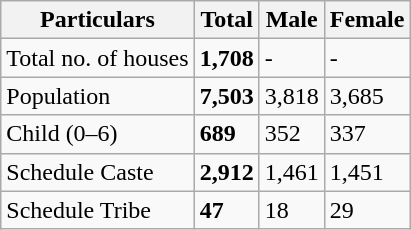<table class="wikitable">
<tr>
<th>Particulars</th>
<th>Total</th>
<th>Male</th>
<th>Female</th>
</tr>
<tr>
<td>Total no. of houses</td>
<td><strong>1,708</strong></td>
<td>-</td>
<td>-</td>
</tr>
<tr>
<td>Population</td>
<td><strong>7,503</strong></td>
<td>3,818</td>
<td>3,685</td>
</tr>
<tr>
<td>Child (0–6)</td>
<td><strong>689</strong></td>
<td>352</td>
<td>337</td>
</tr>
<tr>
<td>Schedule Caste</td>
<td><strong>2,912</strong></td>
<td>1,461</td>
<td>1,451</td>
</tr>
<tr>
<td>Schedule Tribe</td>
<td><strong>47</strong></td>
<td>18</td>
<td>29</td>
</tr>
</table>
